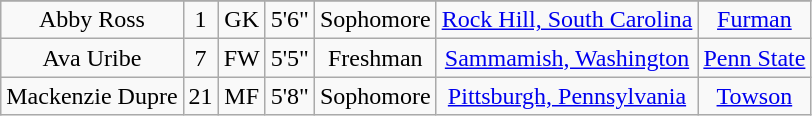<table class="wikitable sortable" style="text-align:center;" border="1">
<tr align=center>
</tr>
<tr>
<td>Abby Ross</td>
<td>1</td>
<td>GK</td>
<td>5'6"</td>
<td> Sophomore</td>
<td><a href='#'>Rock Hill, South Carolina</a></td>
<td><a href='#'>Furman</a></td>
</tr>
<tr>
<td>Ava Uribe</td>
<td>7</td>
<td>FW</td>
<td>5'5"</td>
<td> Freshman</td>
<td><a href='#'>Sammamish, Washington</a></td>
<td><a href='#'>Penn State</a></td>
</tr>
<tr>
<td>Mackenzie Dupre</td>
<td>21</td>
<td>MF</td>
<td>5'8"</td>
<td>Sophomore</td>
<td><a href='#'>Pittsburgh, Pennsylvania</a></td>
<td><a href='#'>Towson</a></td>
</tr>
</table>
